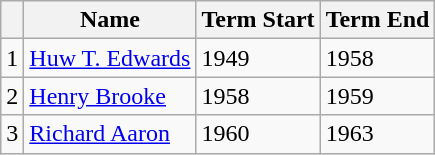<table class="wikitable">
<tr>
<th></th>
<th>Name</th>
<th>Term Start</th>
<th>Term End</th>
</tr>
<tr>
<td>1</td>
<td><a href='#'>Huw T. Edwards</a></td>
<td>1949</td>
<td>1958</td>
</tr>
<tr>
<td>2</td>
<td><a href='#'>Henry Brooke</a></td>
<td>1958</td>
<td>1959</td>
</tr>
<tr>
<td>3</td>
<td><a href='#'>Richard Aaron</a></td>
<td>1960</td>
<td>1963</td>
</tr>
</table>
